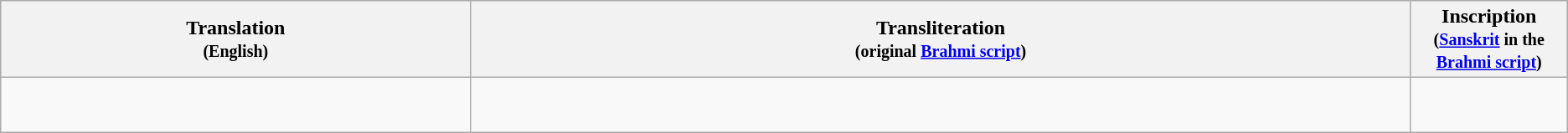<table class="wikitable centre">
<tr>
<th scope="col" align=left>Translation<br><small>(English)</small></th>
<th>Transliteration<br><small>(original <a href='#'>Brahmi script</a>)</small></th>
<th>Inscription<br><small>(<a href='#'>Sanskrit</a> in the <a href='#'>Brahmi script</a>)</small></th>
</tr>
<tr>
<td align=center width="30%"><br></td>
<td align=left><br></td>
<td align=center width="10%"><br><br></td>
</tr>
</table>
